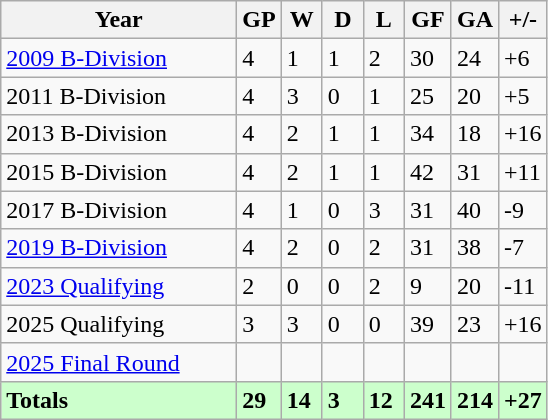<table class="wikitable">
<tr>
<th width=150>Year</th>
<th width=20>GP</th>
<th width=20>W</th>
<th width=20>D</th>
<th width=20>L</th>
<th width=20>GF</th>
<th width=20>GA</th>
<th width=20>+/-</th>
</tr>
<tr>
<td style="text-align:left;"> <a href='#'>2009 B-Division</a></td>
<td>4</td>
<td>1</td>
<td>1</td>
<td>2</td>
<td>30</td>
<td>24</td>
<td>+6</td>
</tr>
<tr>
<td style="text-align:left;"> 2011 B-Division</td>
<td>4</td>
<td>3</td>
<td>0</td>
<td>1</td>
<td>25</td>
<td>20</td>
<td>+5</td>
</tr>
<tr>
<td style="text-align:left;"> 2013 B-Division</td>
<td>4</td>
<td>2</td>
<td>1</td>
<td>1</td>
<td>34</td>
<td>18</td>
<td>+16</td>
</tr>
<tr>
<td style="text-align:left;"> 2015 B-Division</td>
<td>4</td>
<td>2</td>
<td>1</td>
<td>1</td>
<td>42</td>
<td>31</td>
<td>+11</td>
</tr>
<tr>
<td style="text-align:left;"> 2017 B-Division</td>
<td>4</td>
<td>1</td>
<td>0</td>
<td>3</td>
<td>31</td>
<td>40</td>
<td>-9</td>
</tr>
<tr>
<td style="text-align:left;"> <a href='#'>2019 B-Division</a></td>
<td>4</td>
<td>2</td>
<td>0</td>
<td>2</td>
<td>31</td>
<td>38</td>
<td>-7</td>
</tr>
<tr>
<td style="text-align:left;"> <a href='#'>2023 Qualifying</a></td>
<td>2</td>
<td>0</td>
<td>0</td>
<td>2</td>
<td>9</td>
<td>20</td>
<td>-11</td>
</tr>
<tr>
<td style="text-align:left;"> 2025 Qualifying</td>
<td>3</td>
<td>3</td>
<td>0</td>
<td>0</td>
<td>39</td>
<td>23</td>
<td>+16</td>
</tr>
<tr>
<td> <a href='#'>2025 Final Round</a></td>
<td></td>
<td></td>
<td></td>
<td></td>
<td></td>
<td></td>
<td></td>
</tr>
<tr style="background:#ccffcc;">
<td style="text-align:left;"><strong>Totals</strong></td>
<td><strong>29</strong></td>
<td><strong>14</strong></td>
<td><strong>3</strong></td>
<td><strong>12</strong></td>
<td><strong>241</strong></td>
<td><strong>214</strong></td>
<td><strong>+27</strong></td>
</tr>
</table>
